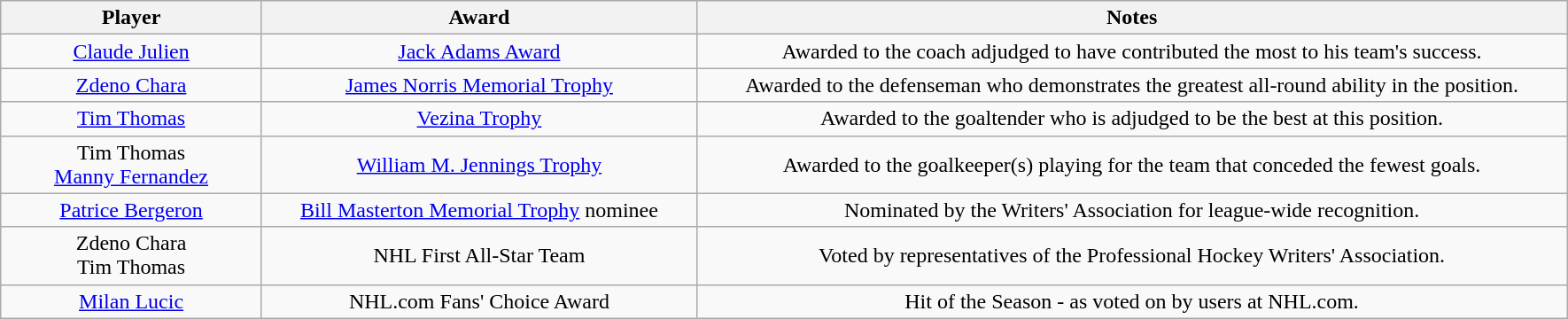<table class="wikitable">
<tr>
<th style="width:15%;">Player</th>
<th style="width:25%;">Award</th>
<th style="width:50%;">Notes</th>
</tr>
<tr style="text-align:center;">
<td><a href='#'>Claude Julien</a></td>
<td><a href='#'>Jack Adams Award</a></td>
<td>Awarded to the coach adjudged to have contributed the most to his team's success.</td>
</tr>
<tr style="text-align:center;">
<td><a href='#'>Zdeno Chara</a></td>
<td><a href='#'>James Norris Memorial Trophy</a></td>
<td>Awarded to the defenseman who demonstrates the greatest all-round ability in the position.</td>
</tr>
<tr style="text-align:center;">
<td><a href='#'>Tim Thomas</a></td>
<td><a href='#'>Vezina Trophy</a></td>
<td>Awarded to the goaltender who is adjudged to be the best at this position.</td>
</tr>
<tr style="text-align:center;">
<td>Tim Thomas<br><a href='#'>Manny Fernandez</a></td>
<td><a href='#'>William M. Jennings Trophy</a></td>
<td>Awarded to the goalkeeper(s) playing for the team that conceded the fewest goals.</td>
</tr>
<tr style="text-align:center;">
<td><a href='#'>Patrice Bergeron</a></td>
<td><a href='#'>Bill Masterton Memorial Trophy</a> nominee</td>
<td>Nominated by the Writers' Association for league-wide recognition.</td>
</tr>
<tr style="text-align:center;">
<td>Zdeno Chara<br>Tim Thomas</td>
<td>NHL First All-Star Team</td>
<td>Voted by representatives of the Professional Hockey Writers' Association.</td>
</tr>
<tr style="text-align:center;">
<td><a href='#'>Milan Lucic</a></td>
<td>NHL.com Fans' Choice Award</td>
<td>Hit of the Season - as voted on by users at NHL.com.</td>
</tr>
</table>
